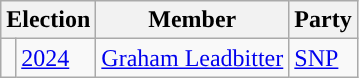<table class="wikitable">
<tr>
<th colspan="2">Election</th>
<th>Member</th>
<th>Party</th>
</tr>
<tr>
<td style="color:inherit;background-color: "></td>
<td><a href='#'>2024</a></td>
<td><a href='#'>Graham Leadbitter</a></td>
<td><a href='#'>SNP</a></td>
</tr>
</table>
